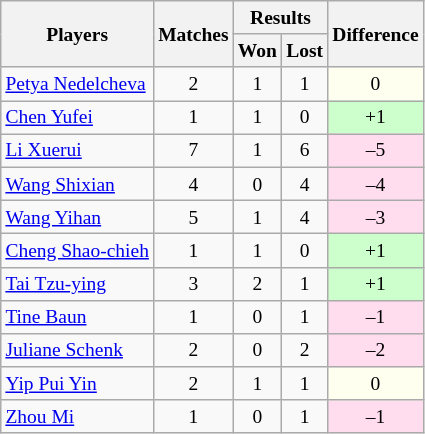<table class=wikitable style="text-align:center; font-size:small">
<tr>
<th rowspan="2">Players</th>
<th rowspan="2">Matches</th>
<th colspan="2">Results</th>
<th rowspan="2">Difference</th>
</tr>
<tr>
<th>Won</th>
<th>Lost</th>
</tr>
<tr>
<td align="left"> <a href='#'>Petya Nedelcheva</a></td>
<td>2</td>
<td>1</td>
<td>1</td>
<td bgcolor="#fffff0">0</td>
</tr>
<tr>
<td align="left"> <a href='#'>Chen Yufei</a></td>
<td>1</td>
<td>1</td>
<td>0</td>
<td bgcolor="#ccffcc">+1</td>
</tr>
<tr>
<td align="left"> <a href='#'>Li Xuerui</a></td>
<td>7</td>
<td>1</td>
<td>6</td>
<td bgcolor="#ffddee">–5</td>
</tr>
<tr>
<td align="left"> <a href='#'>Wang Shixian</a></td>
<td>4</td>
<td>0</td>
<td>4</td>
<td bgcolor="#ffddee">–4</td>
</tr>
<tr>
<td align="left"> <a href='#'>Wang Yihan</a></td>
<td>5</td>
<td>1</td>
<td>4</td>
<td bgcolor="#ffddee">–3</td>
</tr>
<tr>
<td align="left"> <a href='#'>Cheng Shao-chieh</a></td>
<td>1</td>
<td>1</td>
<td>0</td>
<td bgcolor="#ccffcc">+1</td>
</tr>
<tr>
<td align="left"> <a href='#'>Tai Tzu-ying</a></td>
<td>3</td>
<td>2</td>
<td>1</td>
<td bgcolor="#ccffcc">+1</td>
</tr>
<tr>
<td align="left"> <a href='#'>Tine Baun</a></td>
<td>1</td>
<td>0</td>
<td>1</td>
<td bgcolor="#ffddee">–1</td>
</tr>
<tr>
<td align="left"> <a href='#'>Juliane Schenk</a></td>
<td>2</td>
<td>0</td>
<td>2</td>
<td bgcolor="#ffddee">–2</td>
</tr>
<tr>
<td align="left"> <a href='#'>Yip Pui Yin</a></td>
<td>2</td>
<td>1</td>
<td>1</td>
<td bgcolor="#fffff0">0</td>
</tr>
<tr>
<td align="left"> <a href='#'>Zhou Mi</a></td>
<td>1</td>
<td>0</td>
<td>1</td>
<td bgcolor="#ffddee">–1</td>
</tr>
</table>
